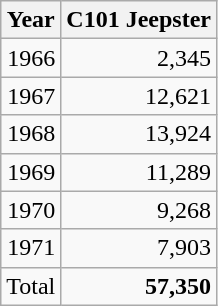<table class="wikitable" style="text-align:right; width:%;">
<tr>
<th>Year</th>
<th>C101 Jeepster</th>
</tr>
<tr>
<td>1966</td>
<td>2,345</td>
</tr>
<tr>
<td>1967</td>
<td>12,621</td>
</tr>
<tr>
<td>1968</td>
<td>13,924</td>
</tr>
<tr>
<td>1969</td>
<td>11,289</td>
</tr>
<tr>
<td>1970</td>
<td>9,268</td>
</tr>
<tr>
<td>1971</td>
<td>7,903</td>
</tr>
<tr>
<td>Total</td>
<td><strong>57,350</strong></td>
</tr>
</table>
